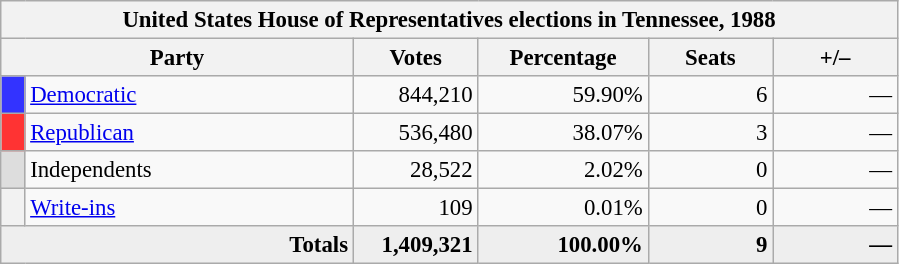<table class="wikitable" style="font-size: 95%;">
<tr>
<th colspan="6">United States House of Representatives elections in Tennessee, 1988</th>
</tr>
<tr>
<th colspan="2" style="width: 15em">Party</th>
<th style="width: 5em">Votes</th>
<th style="width: 7em">Percentage</th>
<th style="width: 5em">Seats</th>
<th style="width: 5em">+/–</th>
</tr>
<tr>
<th style="background-color:#3333FF; width: 3px"></th>
<td style="width: 130px"><a href='#'>Democratic</a></td>
<td align="right">844,210</td>
<td align="right">59.90%</td>
<td align="right">6</td>
<td align="right">—</td>
</tr>
<tr>
<th style="background-color:#FF3333; width: 3px"></th>
<td style="width: 130px"><a href='#'>Republican</a></td>
<td align="right">536,480</td>
<td align="right">38.07%</td>
<td align="right">3</td>
<td align="right">—</td>
</tr>
<tr>
<th style="background-color:#DDDDDD; width: 3px"></th>
<td style="width: 130px">Independents</td>
<td align="right">28,522</td>
<td align="right">2.02%</td>
<td align="right">0</td>
<td align="right">—</td>
</tr>
<tr>
<th></th>
<td><a href='#'>Write-ins</a></td>
<td align="right">109</td>
<td align="right">0.01%</td>
<td align="right">0</td>
<td align="right">—</td>
</tr>
<tr bgcolor="#EEEEEE">
<td colspan="2" align="right"><strong>Totals</strong></td>
<td align="right"><strong>1,409,321</strong></td>
<td align="right"><strong>100.00%</strong></td>
<td align="right"><strong>9</strong></td>
<td align="right"><strong>—</strong></td>
</tr>
</table>
